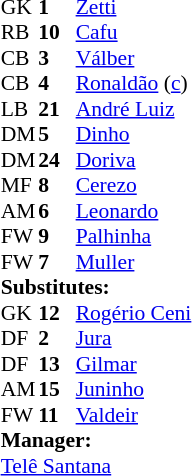<table cellspacing="0" cellpadding="0" style="font-size:90%; margin:0.2em auto;">
<tr>
<th width="25"></th>
<th width="25"></th>
</tr>
<tr>
<td>GK</td>
<td><strong>1</strong></td>
<td> <a href='#'>Zetti</a></td>
</tr>
<tr>
<td>RB</td>
<td><strong>10</strong></td>
<td> <a href='#'>Cafu</a></td>
</tr>
<tr>
<td>CB</td>
<td><strong>3</strong></td>
<td> <a href='#'>Válber</a></td>
</tr>
<tr>
<td>CB</td>
<td><strong>4</strong></td>
<td> <a href='#'>Ronaldão</a> (<a href='#'>c</a>)</td>
</tr>
<tr>
<td>LB</td>
<td><strong>21</strong></td>
<td> <a href='#'>André Luiz</a></td>
</tr>
<tr>
<td>DM</td>
<td><strong>5</strong></td>
<td> <a href='#'>Dinho</a></td>
</tr>
<tr>
<td>DM</td>
<td><strong>24</strong></td>
<td> <a href='#'>Doriva</a></td>
</tr>
<tr>
<td>MF</td>
<td><strong>8</strong></td>
<td>  <a href='#'>Cerezo</a></td>
<td></td>
<td></td>
</tr>
<tr>
<td>AM</td>
<td><strong>6</strong></td>
<td> <a href='#'>Leonardo</a></td>
</tr>
<tr>
<td>FW</td>
<td><strong>9</strong></td>
<td> <a href='#'>Palhinha</a></td>
<td></td>
<td></td>
</tr>
<tr>
<td>FW</td>
<td><strong>7</strong></td>
<td> <a href='#'>Muller</a></td>
</tr>
<tr>
<td colspan=3><strong>Substitutes:</strong></td>
</tr>
<tr>
<td>GK</td>
<td><strong>12</strong></td>
<td> <a href='#'>Rogério Ceni</a></td>
</tr>
<tr>
<td>DF</td>
<td><strong>2</strong></td>
<td> <a href='#'>Jura</a></td>
</tr>
<tr>
<td>DF</td>
<td><strong>13</strong></td>
<td> <a href='#'>Gilmar</a></td>
</tr>
<tr>
<td>AM</td>
<td><strong>15</strong></td>
<td> <a href='#'>Juninho</a></td>
<td></td>
<td></td>
</tr>
<tr>
<td>FW</td>
<td><strong>11</strong></td>
<td> <a href='#'>Valdeir</a></td>
<td></td>
<td></td>
</tr>
<tr>
<td colspan=3><strong>Manager:</strong></td>
</tr>
<tr>
<td colspan=4> <a href='#'>Telê Santana</a></td>
</tr>
</table>
